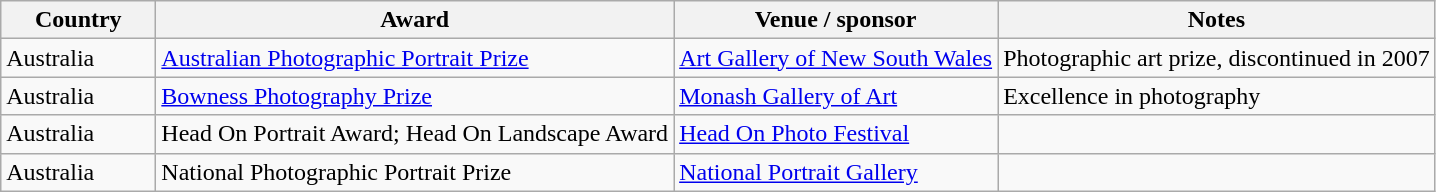<table class="wikitable sortable">
<tr>
<th style="width:6em;">Country</th>
<th>Award</th>
<th>Venue / sponsor</th>
<th>Notes</th>
</tr>
<tr>
<td>Australia</td>
<td><a href='#'>Australian Photographic Portrait Prize</a></td>
<td><a href='#'>Art Gallery of New South Wales</a></td>
<td>Photographic art prize, discontinued in 2007</td>
</tr>
<tr>
<td>Australia</td>
<td><a href='#'>Bowness Photography Prize</a></td>
<td><a href='#'>Monash Gallery of Art</a></td>
<td>Excellence in photography</td>
</tr>
<tr>
<td>Australia</td>
<td>Head On Portrait Award; Head On Landscape Award</td>
<td><a href='#'>Head On Photo Festival</a></td>
<td></td>
</tr>
<tr>
<td>Australia</td>
<td>National Photographic Portrait Prize</td>
<td><a href='#'>National Portrait Gallery</a></td>
<td></td>
</tr>
</table>
